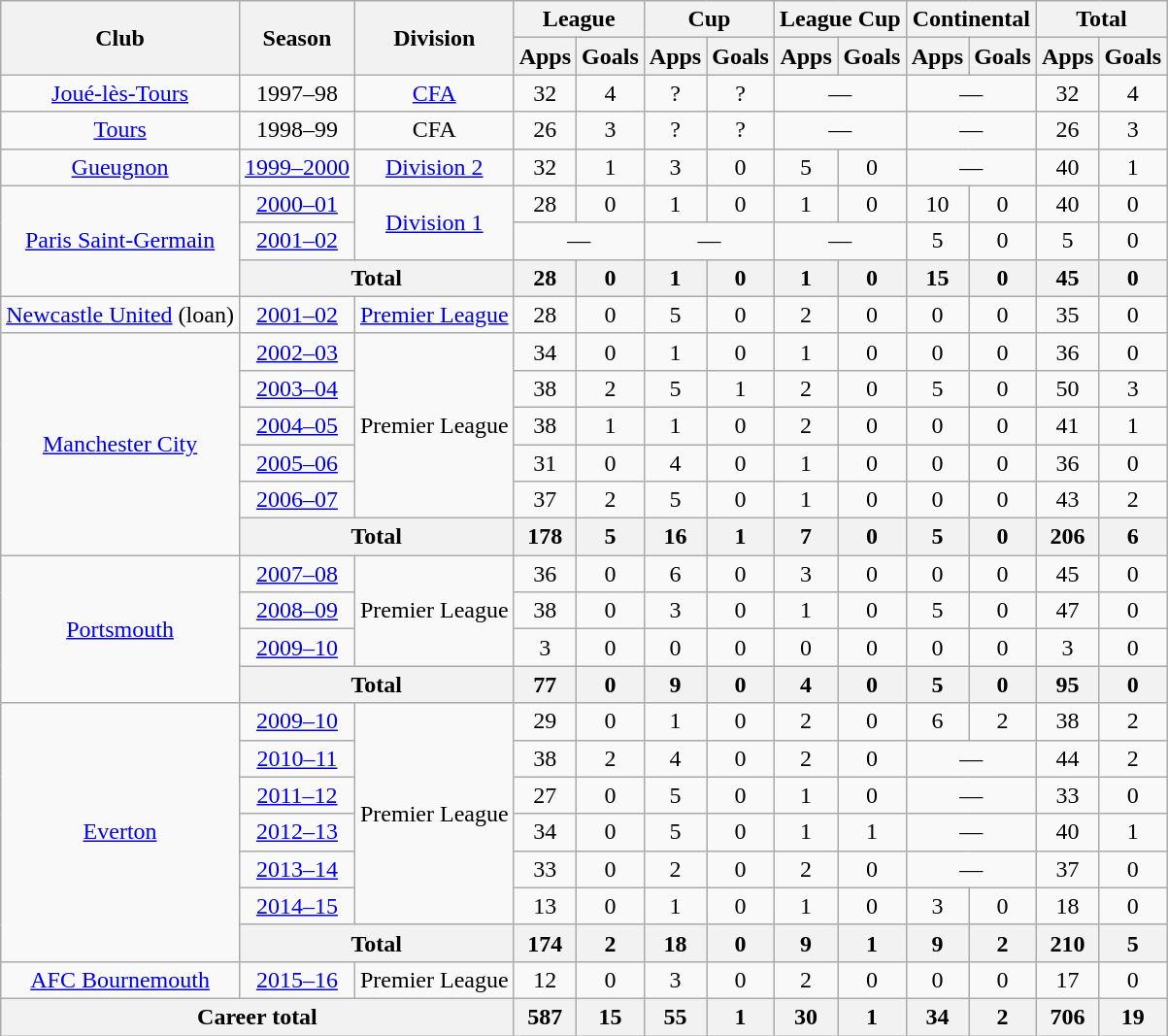<table class="wikitable" style="text-align:center">
<tr>
<th rowspan=2>Club</th>
<th rowspan=2>Season</th>
<th rowspan=2>Division</th>
<th colspan=2>League</th>
<th colspan=2>Cup</th>
<th colspan=2>League Cup</th>
<th colspan=2>Continental</th>
<th colspan=2>Total</th>
</tr>
<tr>
<th>Apps</th>
<th>Goals</th>
<th>Apps</th>
<th>Goals</th>
<th>Apps</th>
<th>Goals</th>
<th>Apps</th>
<th>Goals</th>
<th>Apps</th>
<th>Goals</th>
</tr>
<tr>
<td><a href='#'>Joué-lès-Tours</a></td>
<td>1997–98</td>
<td><a href='#'>CFA</a></td>
<td>32</td>
<td>4</td>
<td>?</td>
<td>?</td>
<td colspan=2>—</td>
<td colspan=2>—</td>
<td>32</td>
<td>4</td>
</tr>
<tr>
<td><a href='#'>Tours</a></td>
<td>1998–99</td>
<td>CFA</td>
<td>26</td>
<td>3</td>
<td>?</td>
<td>?</td>
<td colspan=2>—</td>
<td colspan=2>—</td>
<td>26</td>
<td>3</td>
</tr>
<tr>
<td><a href='#'>Gueugnon</a></td>
<td><a href='#'>1999–2000</a></td>
<td><a href='#'>Division 2</a></td>
<td>32</td>
<td>1</td>
<td>3</td>
<td>0</td>
<td>5</td>
<td>0</td>
<td colspan=2>—</td>
<td>40</td>
<td>1</td>
</tr>
<tr>
<td rowspan=3><a href='#'>Paris Saint-Germain</a></td>
<td><a href='#'>2000–01</a></td>
<td rowspan=2><a href='#'>Division 1</a></td>
<td>28</td>
<td>0</td>
<td>1</td>
<td>0</td>
<td>1</td>
<td>0</td>
<td>10</td>
<td>0</td>
<td>40</td>
<td>0</td>
</tr>
<tr>
<td><a href='#'>2001–02</a></td>
<td colspan=2>—</td>
<td colspan=2>—</td>
<td colspan=2>—</td>
<td>5</td>
<td>0</td>
<td>5</td>
<td>0</td>
</tr>
<tr>
<th colspan=2>Total</th>
<th>28</th>
<th>0</th>
<th>1</th>
<th>0</th>
<th>1</th>
<th>0</th>
<th>15</th>
<th>0</th>
<th>45</th>
<th>0</th>
</tr>
<tr>
<td><a href='#'>Newcastle United</a> (loan)</td>
<td><a href='#'>2001–02</a></td>
<td><a href='#'>Premier League</a></td>
<td>28</td>
<td>0</td>
<td>5</td>
<td>0</td>
<td>2</td>
<td>0</td>
<td>0</td>
<td>0</td>
<td>35</td>
<td>0</td>
</tr>
<tr>
<td rowspan=6><a href='#'>Manchester City</a></td>
<td><a href='#'>2002–03</a></td>
<td rowspan=5>Premier League</td>
<td>34</td>
<td>0</td>
<td>1</td>
<td>0</td>
<td>1</td>
<td>0</td>
<td>0</td>
<td>0</td>
<td>36</td>
<td>0</td>
</tr>
<tr>
<td><a href='#'>2003–04</a></td>
<td>38</td>
<td>2</td>
<td>5</td>
<td>1</td>
<td>2</td>
<td>0</td>
<td>5</td>
<td>0</td>
<td>50</td>
<td>3</td>
</tr>
<tr>
<td><a href='#'>2004–05</a></td>
<td>38</td>
<td>1</td>
<td>1</td>
<td>0</td>
<td>2</td>
<td>0</td>
<td>0</td>
<td>0</td>
<td>41</td>
<td>1</td>
</tr>
<tr>
<td><a href='#'>2005–06</a></td>
<td>31</td>
<td>0</td>
<td>4</td>
<td>0</td>
<td>1</td>
<td>0</td>
<td>0</td>
<td>0</td>
<td>36</td>
<td>0</td>
</tr>
<tr>
<td><a href='#'>2006–07</a></td>
<td>37</td>
<td>2</td>
<td>5</td>
<td>0</td>
<td>1</td>
<td>0</td>
<td>0</td>
<td>0</td>
<td>43</td>
<td>2</td>
</tr>
<tr>
<th colspan=2>Total</th>
<th>178</th>
<th>5</th>
<th>16</th>
<th>1</th>
<th>7</th>
<th>0</th>
<th>5</th>
<th>0</th>
<th>206</th>
<th>6</th>
</tr>
<tr>
<td rowspan=4><a href='#'>Portsmouth</a></td>
<td><a href='#'>2007–08</a></td>
<td rowspan=3>Premier League</td>
<td>36</td>
<td>0</td>
<td>6</td>
<td>0</td>
<td>3</td>
<td>0</td>
<td>0</td>
<td>0</td>
<td>45</td>
<td>0</td>
</tr>
<tr>
<td><a href='#'>2008–09</a></td>
<td>38</td>
<td>0</td>
<td>3</td>
<td>0</td>
<td>1</td>
<td>0</td>
<td>5</td>
<td>0</td>
<td>47</td>
<td>0</td>
</tr>
<tr>
<td><a href='#'>2009–10</a></td>
<td>3</td>
<td>0</td>
<td>0</td>
<td>0</td>
<td>0</td>
<td>0</td>
<td>0</td>
<td>0</td>
<td>3</td>
<td>0</td>
</tr>
<tr>
<th colspan=2>Total</th>
<th>77</th>
<th>0</th>
<th>9</th>
<th>0</th>
<th>4</th>
<th>0</th>
<th>5</th>
<th>0</th>
<th>95</th>
<th>0</th>
</tr>
<tr>
<td rowspan=7><a href='#'>Everton</a></td>
<td><a href='#'>2009–10</a></td>
<td rowspan=6>Premier League</td>
<td>29</td>
<td>0</td>
<td>1</td>
<td>0</td>
<td>2</td>
<td>0</td>
<td>6</td>
<td>2</td>
<td>38</td>
<td>2</td>
</tr>
<tr>
<td><a href='#'>2010–11</a></td>
<td>38</td>
<td>2</td>
<td>4</td>
<td>0</td>
<td>2</td>
<td>0</td>
<td colspan=2>—</td>
<td>44</td>
<td>2</td>
</tr>
<tr>
<td><a href='#'>2011–12</a></td>
<td>27</td>
<td>0</td>
<td>5</td>
<td>0</td>
<td>1</td>
<td>0</td>
<td colspan=2>—</td>
<td>33</td>
<td>0</td>
</tr>
<tr>
<td><a href='#'>2012–13</a></td>
<td>34</td>
<td>0</td>
<td>5</td>
<td>0</td>
<td>1</td>
<td>1</td>
<td colspan=2>—</td>
<td>40</td>
<td>1</td>
</tr>
<tr>
<td><a href='#'>2013–14</a></td>
<td>33</td>
<td>0</td>
<td>2</td>
<td>0</td>
<td>2</td>
<td>0</td>
<td colspan=2>—</td>
<td>37</td>
<td>0</td>
</tr>
<tr>
<td><a href='#'>2014–15</a></td>
<td>13</td>
<td>0</td>
<td>1</td>
<td>0</td>
<td>1</td>
<td>0</td>
<td>3</td>
<td>0</td>
<td>18</td>
<td>0</td>
</tr>
<tr>
<th colspan=2>Total</th>
<th>174</th>
<th>2</th>
<th>18</th>
<th>0</th>
<th>9</th>
<th>1</th>
<th>9</th>
<th>2</th>
<th>210</th>
<th>5</th>
</tr>
<tr>
<td><a href='#'>AFC Bournemouth</a></td>
<td><a href='#'>2015–16</a></td>
<td>Premier League</td>
<td>12</td>
<td>0</td>
<td>3</td>
<td>0</td>
<td>2</td>
<td>0</td>
<td>0</td>
<td>0</td>
<td>17</td>
<td>0</td>
</tr>
<tr>
<th colspan=3>Career total</th>
<th>587</th>
<th>15</th>
<th>55</th>
<th>1</th>
<th>30</th>
<th>1</th>
<th>34</th>
<th>2</th>
<th>706</th>
<th>19</th>
</tr>
</table>
